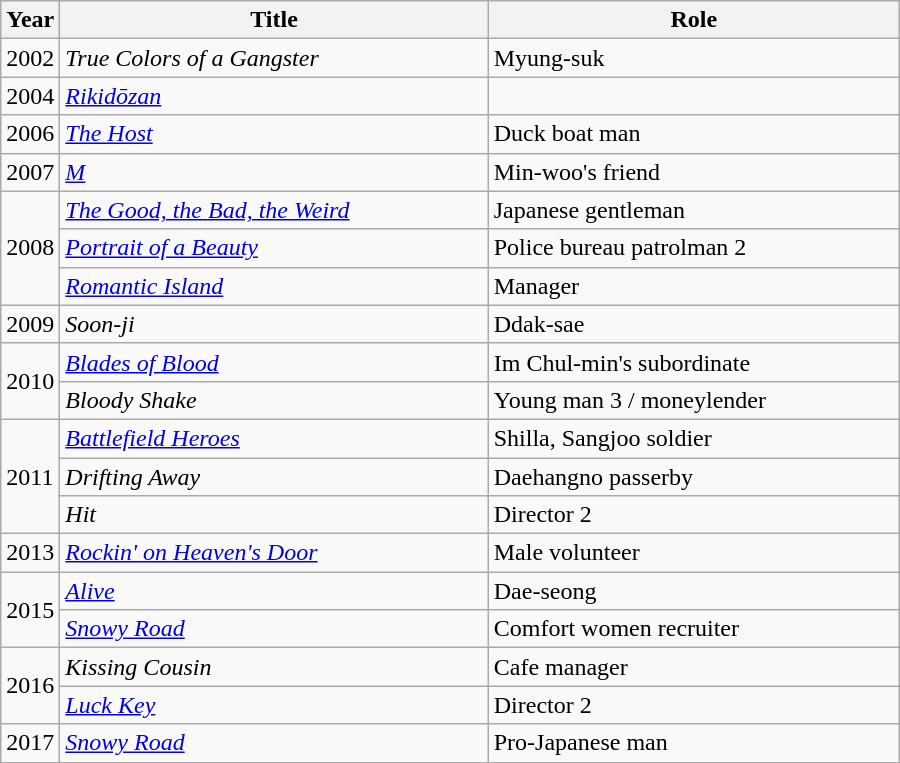<table class="wikitable" style="width:600px">
<tr>
<th width=10>Year</th>
<th>Title</th>
<th>Role</th>
</tr>
<tr>
<td>2002</td>
<td><em>True Colors of a Gangster</em></td>
<td>Myung-suk</td>
</tr>
<tr>
<td>2004</td>
<td><em><a href='#'>Rikidōzan</a></em></td>
<td></td>
</tr>
<tr>
<td>2006</td>
<td><em><a href='#'>The Host</a></em></td>
<td>Duck boat man</td>
</tr>
<tr>
<td>2007</td>
<td><em><a href='#'>M</a></em></td>
<td>Min-woo's friend</td>
</tr>
<tr>
<td rowspan=3>2008</td>
<td><em><a href='#'>The Good, the Bad, the Weird</a></em></td>
<td>Japanese gentleman</td>
</tr>
<tr>
<td><em><a href='#'>Portrait of a Beauty</a></em></td>
<td>Police bureau patrolman 2</td>
</tr>
<tr>
<td><em><a href='#'>Romantic Island</a></em></td>
<td>Manager</td>
</tr>
<tr>
<td>2009</td>
<td><em>Soon-ji</em></td>
<td>Ddak-sae</td>
</tr>
<tr>
<td rowspan=2>2010</td>
<td><em><a href='#'>Blades of Blood</a></em></td>
<td>Im Chul-min's subordinate</td>
</tr>
<tr>
<td><em>Bloody Shake</em></td>
<td>Young man 3 / moneylender</td>
</tr>
<tr>
<td rowspan=3>2011</td>
<td><em><a href='#'>Battlefield Heroes</a></em></td>
<td>Shilla, Sangjoo soldier</td>
</tr>
<tr>
<td><em>Drifting Away</em></td>
<td>Daehangno passerby</td>
</tr>
<tr>
<td><em>Hit</em></td>
<td>Director 2</td>
</tr>
<tr>
<td>2013</td>
<td><em><a href='#'>Rockin' on Heaven's Door</a></em></td>
<td>Male volunteer</td>
</tr>
<tr>
<td rowspan=2>2015</td>
<td><em><a href='#'>Alive</a></em></td>
<td>Dae-seong</td>
</tr>
<tr>
<td><em><a href='#'>Snowy Road</a></em></td>
<td>Comfort women recruiter</td>
</tr>
<tr>
<td rowspan=2>2016</td>
<td><em>Kissing Cousin</em></td>
<td>Cafe manager</td>
</tr>
<tr>
<td><em><a href='#'>Luck Key</a></em></td>
<td>Director 2</td>
</tr>
<tr>
<td>2017</td>
<td><em><a href='#'>Snowy Road</a></em></td>
<td>Pro-Japanese man</td>
</tr>
</table>
